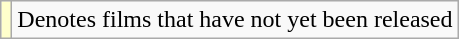<table class="wikitable sortable">
<tr>
<td style="background:#FFFFCC;"></td>
<td>Denotes films that have not yet been released</td>
</tr>
</table>
